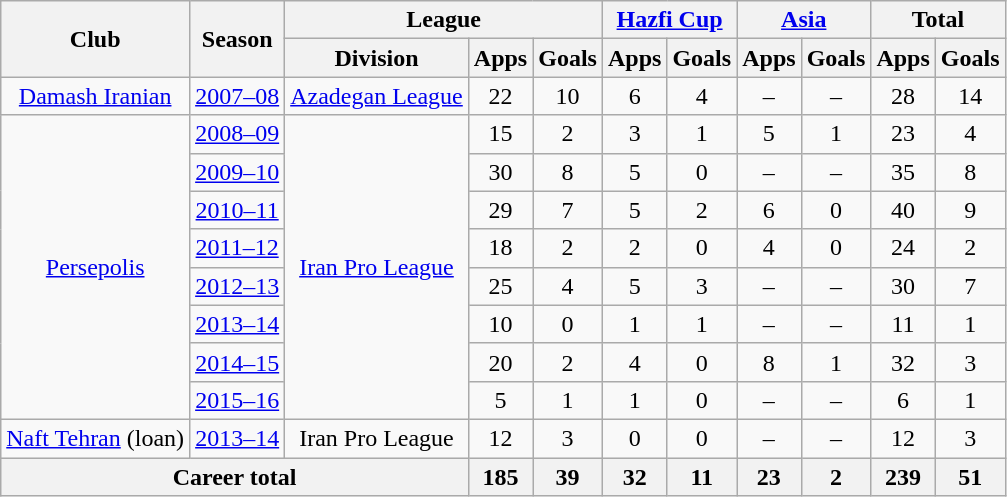<table class="wikitable" style="text-align:center">
<tr>
<th rowspan="2">Club</th>
<th rowspan="2">Season</th>
<th colspan="3">League</th>
<th colspan="2"><a href='#'>Hazfi Cup</a></th>
<th colspan="2"><a href='#'>Asia</a></th>
<th colspan="2">Total</th>
</tr>
<tr>
<th>Division</th>
<th>Apps</th>
<th>Goals</th>
<th>Apps</th>
<th>Goals</th>
<th>Apps</th>
<th>Goals</th>
<th>Apps</th>
<th>Goals</th>
</tr>
<tr>
<td><a href='#'>Damash Iranian</a></td>
<td><a href='#'>2007–08</a></td>
<td><a href='#'>Azadegan League</a></td>
<td>22</td>
<td>10</td>
<td>6</td>
<td>4</td>
<td>–</td>
<td>–</td>
<td>28</td>
<td>14</td>
</tr>
<tr>
<td rowspan="8"><a href='#'>Persepolis</a></td>
<td><a href='#'>2008–09</a></td>
<td rowspan="8"><a href='#'>Iran Pro League</a></td>
<td>15</td>
<td>2</td>
<td>3</td>
<td>1</td>
<td>5</td>
<td>1</td>
<td>23</td>
<td>4</td>
</tr>
<tr>
<td><a href='#'>2009–10</a></td>
<td>30</td>
<td>8</td>
<td>5</td>
<td>0</td>
<td>–</td>
<td>–</td>
<td>35</td>
<td>8</td>
</tr>
<tr>
<td><a href='#'>2010–11</a></td>
<td>29</td>
<td>7</td>
<td>5</td>
<td>2</td>
<td>6</td>
<td>0</td>
<td>40</td>
<td>9</td>
</tr>
<tr>
<td><a href='#'>2011–12</a></td>
<td>18</td>
<td>2</td>
<td>2</td>
<td>0</td>
<td>4</td>
<td>0</td>
<td>24</td>
<td>2</td>
</tr>
<tr>
<td><a href='#'>2012–13</a></td>
<td>25</td>
<td>4</td>
<td>5</td>
<td>3</td>
<td>–</td>
<td>–</td>
<td>30</td>
<td>7</td>
</tr>
<tr>
<td><a href='#'>2013–14</a></td>
<td>10</td>
<td>0</td>
<td>1</td>
<td>1</td>
<td>–</td>
<td>–</td>
<td>11</td>
<td>1</td>
</tr>
<tr>
<td><a href='#'>2014–15</a></td>
<td>20</td>
<td>2</td>
<td>4</td>
<td>0</td>
<td>8</td>
<td>1</td>
<td>32</td>
<td>3</td>
</tr>
<tr>
<td><a href='#'>2015–16</a></td>
<td>5</td>
<td>1</td>
<td>1</td>
<td>0</td>
<td>–</td>
<td>–</td>
<td>6</td>
<td>1</td>
</tr>
<tr>
<td><a href='#'>Naft Tehran</a> (loan)</td>
<td><a href='#'>2013–14</a></td>
<td>Iran Pro League</td>
<td>12</td>
<td>3</td>
<td>0</td>
<td>0</td>
<td>–</td>
<td>–</td>
<td>12</td>
<td>3</td>
</tr>
<tr>
<th colspan="3">Career total</th>
<th>185</th>
<th>39</th>
<th>32</th>
<th>11</th>
<th>23</th>
<th>2</th>
<th>239</th>
<th>51</th>
</tr>
</table>
